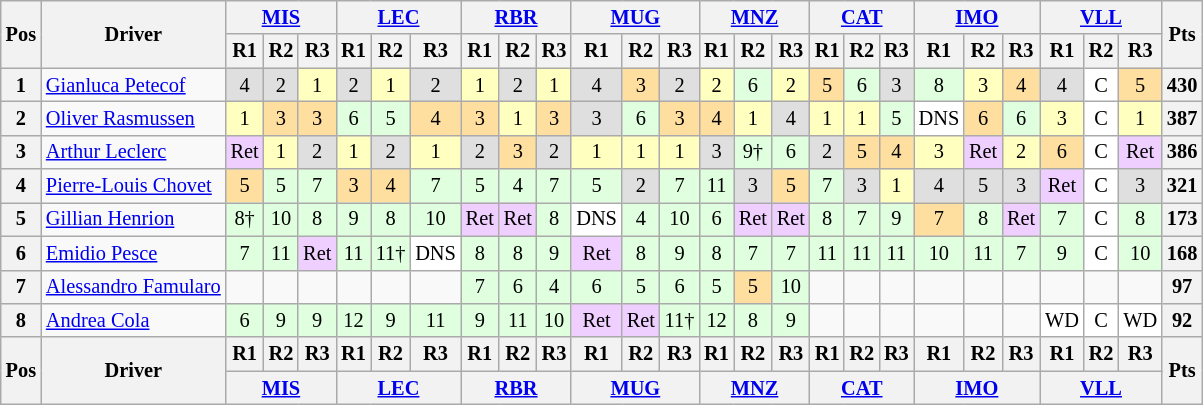<table class="wikitable" style="font-size: 85%; text-align:center">
<tr valign="top">
<th rowspan="2" valign="middle">Pos</th>
<th rowspan="2" valign="middle">Driver</th>
<th colspan=3><a href='#'>MIS</a><br></th>
<th colspan=3><a href='#'>LEC</a><br></th>
<th colspan=3><a href='#'>RBR</a><br></th>
<th colspan=3><a href='#'>MUG</a><br></th>
<th colspan=3><a href='#'>MNZ</a><br></th>
<th colspan=3><a href='#'>CAT</a><br></th>
<th colspan=3><a href='#'>IMO</a><br></th>
<th colspan=3><a href='#'>VLL</a><br></th>
<th rowspan="2" valign="middle">Pts</th>
</tr>
<tr>
<th>R1</th>
<th>R2</th>
<th>R3</th>
<th>R1</th>
<th>R2</th>
<th>R3</th>
<th>R1</th>
<th>R2</th>
<th>R3</th>
<th>R1</th>
<th>R2</th>
<th>R3</th>
<th>R1</th>
<th>R2</th>
<th>R3</th>
<th>R1</th>
<th>R2</th>
<th>R3</th>
<th>R1</th>
<th>R2</th>
<th>R3</th>
<th>R1</th>
<th>R2</th>
<th>R3</th>
</tr>
<tr>
<th>1</th>
<td align="left"> <a href='#'>Gianluca Petecof</a></td>
<td style="background:#DFDFDF;">4</td>
<td style="background:#DFDFDF;">2</td>
<td style="background:#FFFFBF;">1</td>
<td style="background:#DFDFDF;">2</td>
<td style="background:#FFFFBF;">1</td>
<td style="background:#DFDFDF;">2</td>
<td style="background:#FFFFBF;">1</td>
<td style="background:#DFDFDF;">2</td>
<td style="background:#FFFFBF;">1</td>
<td style="background:#DFDFDF;">4</td>
<td style="background:#FFDF9F;">3</td>
<td style="background:#DFDFDF;">2</td>
<td style="background:#FFFFBF;">2</td>
<td style="background:#DFFFDF;">6</td>
<td style="background:#FFFFBF;">2</td>
<td style="background:#FFDF9F;">5</td>
<td style="background:#DFFFDF;">6</td>
<td style="background:#DFDFDF;">3</td>
<td style="background:#DFFFDF;">8</td>
<td style="background:#FFFFBF;">3</td>
<td style="background:#FFDF9F;">4</td>
<td style="background:#DFDFDF;">4</td>
<td style="background:#FFFFFF;">C</td>
<td style="background:#FFDF9F;">5</td>
<th>430</th>
</tr>
<tr>
<th>2</th>
<td align="left"> <a href='#'>Oliver Rasmussen</a></td>
<td style="background:#FFFFBF;">1</td>
<td style="background:#FFDF9F;">3</td>
<td style="background:#FFDF9F;">3</td>
<td style="background:#DFFFDF;">6</td>
<td style="background:#DFFFDF;">5</td>
<td style="background:#FFDF9F;">4</td>
<td style="background:#FFDF9F;">3</td>
<td style="background:#FFFFBF;">1</td>
<td style="background:#FFDF9F;">3</td>
<td style="background:#DFDFDF;">3</td>
<td style="background:#DFFFDF;">6</td>
<td style="background:#FFDF9F;">3</td>
<td style="background:#FFDF9F;">4</td>
<td style="background:#FFFFBF;">1</td>
<td style="background:#DFDFDF;">4</td>
<td style="background:#FFFFBF;">1</td>
<td style="background:#FFFFBF;">1</td>
<td style="background:#DFFFDF;">5</td>
<td style="background:#FFFFFF;">DNS</td>
<td style="background:#FFDF9F;">6</td>
<td style="background:#DFFFDF;">6</td>
<td style="background:#FFFFBF;">3</td>
<td style="background:#FFFFFF;">C</td>
<td style="background:#FFFFBF;">1</td>
<th>387</th>
</tr>
<tr>
<th>3</th>
<td align="left"> <a href='#'>Arthur Leclerc</a></td>
<td style="background:#EFCFFF;">Ret</td>
<td style="background:#FFFFBF;">1</td>
<td style="background:#DFDFDF;">2</td>
<td style="background:#FFFFBF;">1</td>
<td style="background:#DFDFDF;">2</td>
<td style="background:#FFFFBF;">1</td>
<td style="background:#DFDFDF;">2</td>
<td style="background:#FFDF9F;">3</td>
<td style="background:#DFDFDF;">2</td>
<td style="background:#FFFFBF;">1</td>
<td style="background:#FFFFBF;">1</td>
<td style="background:#FFFFBF;">1</td>
<td style="background:#DFDFDF;">3</td>
<td style="background:#DFFFDF;">9†</td>
<td style="background:#DFFFDF;">6</td>
<td style="background:#DFDFDF;">2</td>
<td style="background:#FFDF9F;">5</td>
<td style="background:#FFDF9F;">4</td>
<td style="background:#FFFFBF;">3</td>
<td style="background:#EFCFFF;">Ret</td>
<td style="background:#FFFFBF;">2</td>
<td style="background:#FFDF9F;">6</td>
<td style="background:#FFFFFF;">C</td>
<td style="background:#EFCFFF;">Ret</td>
<th>386</th>
</tr>
<tr>
<th>4</th>
<td align="left"> <a href='#'>Pierre-Louis Chovet</a></td>
<td style="background:#FFDF9F;">5</td>
<td style="background:#DFFFDF;">5</td>
<td style="background:#DFFFDF;">7</td>
<td style="background:#FFDF9F;">3</td>
<td style="background:#FFDF9F;">4</td>
<td style="background:#DFFFDF;">7</td>
<td style="background:#DFFFDF;">5</td>
<td style="background:#DFFFDF;">4</td>
<td style="background:#DFFFDF;">7</td>
<td style="background:#DFFFDF;">5</td>
<td style="background:#DFDFDF;">2</td>
<td style="background:#DFFFDF;">7</td>
<td style="background:#DFFFDF;">11</td>
<td style="background:#DFDFDF;">3</td>
<td style="background:#FFDF9F;">5</td>
<td style="background:#DFFFDF;">7</td>
<td style="background:#DFDFDF;">3</td>
<td style="background:#FFFFBF;">1</td>
<td style="background:#DFDFDF;">4</td>
<td style="background:#DFDFDF;">5</td>
<td style="background:#DFDFDF;">3</td>
<td style="background:#EFCFFF;">Ret</td>
<td style="background:#FFFFFF;">C</td>
<td style="background:#DFDFDF;">3</td>
<th>321</th>
</tr>
<tr>
<th>5</th>
<td align="left"> <a href='#'>Gillian Henrion</a></td>
<td style="background:#DFFFDF;">8†</td>
<td style="background:#DFFFDF;">10</td>
<td style="background:#DFFFDF;">8</td>
<td style="background:#DFFFDF;">9</td>
<td style="background:#DFFFDF;">8</td>
<td style="background:#DFFFDF;">10</td>
<td style="background:#EFCFFF;">Ret</td>
<td style="background:#EFCFFF;">Ret</td>
<td style="background:#DFFFDF;">8</td>
<td style="background:#FFFFFF;">DNS</td>
<td style="background:#DFFFDF;">4</td>
<td style="background:#DFFFDF;">10</td>
<td style="background:#DFFFDF;">6</td>
<td style="background:#EFCFFF;">Ret</td>
<td style="background:#EFCFFF;">Ret</td>
<td style="background:#DFFFDF;">8</td>
<td style="background:#DFFFDF;">7</td>
<td style="background:#DFFFDF;">9</td>
<td style="background:#FFDF9F;">7</td>
<td style="background:#DFFFDF;">8</td>
<td style="background:#EFCFFF;">Ret</td>
<td style="background:#DFFFDF;">7</td>
<td style="background:#FFFFFF;">C</td>
<td style="background:#DFFFDF;">8</td>
<th>173</th>
</tr>
<tr>
<th>6</th>
<td align="left"> <a href='#'>Emidio Pesce</a></td>
<td style="background:#DFFFDF;">7</td>
<td style="background:#DFFFDF;">11</td>
<td style="background:#EFCFFF;">Ret</td>
<td style="background:#DFFFDF;">11</td>
<td style="background:#DFFFDF;">11†</td>
<td style="background:#FFFFFF;">DNS</td>
<td style="background:#DFFFDF;">8</td>
<td style="background:#DFFFDF;">8</td>
<td style="background:#DFFFDF;">9</td>
<td style="background:#EFCFFF;">Ret</td>
<td style="background:#DFFFDF;">8</td>
<td style="background:#DFFFDF;">9</td>
<td style="background:#DFFFDF;">8</td>
<td style="background:#DFFFDF;">7</td>
<td style="background:#DFFFDF;">7</td>
<td style="background:#DFFFDF;">11</td>
<td style="background:#DFFFDF;">11</td>
<td style="background:#DFFFDF;">11</td>
<td style="background:#DFFFDF;">10</td>
<td style="background:#DFFFDF;">11</td>
<td style="background:#DFFFDF;">7</td>
<td style="background:#DFFFDF;">9</td>
<td style="background:#FFFFFF;">C</td>
<td style="background:#DFFFDF;">10</td>
<th>168</th>
</tr>
<tr>
<th>7</th>
<td align="left" nowrap> <a href='#'>Alessandro Famularo</a></td>
<td></td>
<td></td>
<td></td>
<td></td>
<td></td>
<td></td>
<td style="background:#DFFFDF;">7</td>
<td style="background:#DFFFDF;">6</td>
<td style="background:#DFFFDF;">4</td>
<td style="background:#DFFFDF;">6</td>
<td style="background:#DFFFDF;">5</td>
<td style="background:#DFFFDF;">6</td>
<td style="background:#DFFFDF;">5</td>
<td style="background:#FFDF9F;">5</td>
<td style="background:#DFFFDF;">10</td>
<td></td>
<td></td>
<td></td>
<td></td>
<td></td>
<td></td>
<td></td>
<td></td>
<td></td>
<th>97</th>
</tr>
<tr>
<th>8</th>
<td align="left"> <a href='#'>Andrea Cola</a></td>
<td style="background:#DFFFDF;">6</td>
<td style="background:#DFFFDF;">9</td>
<td style="background:#DFFFDF;">9</td>
<td style="background:#DFFFDF;">12</td>
<td style="background:#DFFFDF;">9</td>
<td style="background:#DFFFDF;">11</td>
<td style="background:#DFFFDF;">9</td>
<td style="background:#DFFFDF;">11</td>
<td style="background:#DFFFDF;">10</td>
<td style="background:#EFCFFF;">Ret</td>
<td style="background:#EFCFFF;">Ret</td>
<td style="background:#DFFFDF;">11†</td>
<td style="background:#DFFFDF;">12</td>
<td style="background:#DFFFDF;">8</td>
<td style="background:#DFFFDF;">9</td>
<td></td>
<td></td>
<td></td>
<td></td>
<td></td>
<td></td>
<td style="background:#FFFFFF;">WD</td>
<td style="background:#FFFFFF;">C</td>
<td style="background:#FFFFFF;">WD</td>
<th>92</th>
</tr>
<tr>
<th rowspan="2">Pos</th>
<th rowspan="2">Driver</th>
<th>R1</th>
<th>R2</th>
<th>R3</th>
<th>R1</th>
<th>R2</th>
<th>R3</th>
<th>R1</th>
<th>R2</th>
<th>R3</th>
<th>R1</th>
<th>R2</th>
<th>R3</th>
<th>R1</th>
<th>R2</th>
<th>R3</th>
<th>R1</th>
<th>R2</th>
<th>R3</th>
<th>R1</th>
<th>R2</th>
<th>R3</th>
<th>R1</th>
<th>R2</th>
<th>R3</th>
<th rowspan="2">Pts</th>
</tr>
<tr>
<th colspan=3><a href='#'>MIS</a><br></th>
<th colspan=3><a href='#'>LEC</a><br></th>
<th colspan=3><a href='#'>RBR</a><br></th>
<th colspan=3><a href='#'>MUG</a><br></th>
<th colspan=3><a href='#'>MNZ</a><br></th>
<th colspan=3><a href='#'>CAT</a><br></th>
<th colspan=3><a href='#'>IMO</a><br></th>
<th colspan=3><a href='#'>VLL</a><br></th>
</tr>
</table>
